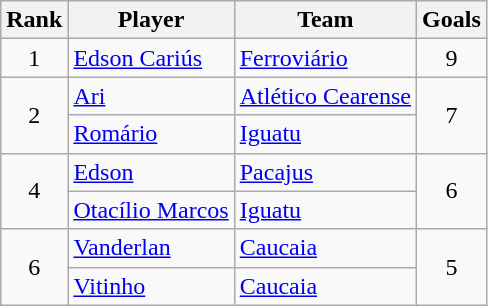<table class="wikitable" style="text-align:center">
<tr>
<th scope=col>Rank</th>
<th scope=col>Player</th>
<th scope=col>Team</th>
<th scope=col>Goals</th>
</tr>
<tr>
<td>1</td>
<td align=left> <a href='#'>Edson Cariús</a></td>
<td align=left><a href='#'>Ferroviário</a></td>
<td>9</td>
</tr>
<tr>
<td rowspan=2>2</td>
<td align=left> <a href='#'>Ari</a></td>
<td align=left><a href='#'>Atlético Cearense</a></td>
<td rowspan=2>7</td>
</tr>
<tr>
<td align=left> <a href='#'>Romário</a></td>
<td align=left><a href='#'>Iguatu</a></td>
</tr>
<tr>
<td rowspan=2>4</td>
<td align=left> <a href='#'>Edson</a></td>
<td align=left><a href='#'>Pacajus</a></td>
<td rowspan=2>6</td>
</tr>
<tr>
<td align=left> <a href='#'>Otacílio Marcos</a></td>
<td align=left><a href='#'>Iguatu</a></td>
</tr>
<tr>
<td rowspan=2>6</td>
<td align=left> <a href='#'>Vanderlan</a></td>
<td align=left><a href='#'>Caucaia</a></td>
<td rowspan=2>5</td>
</tr>
<tr>
<td align=left> <a href='#'>Vitinho</a></td>
<td align=left><a href='#'>Caucaia</a></td>
</tr>
</table>
